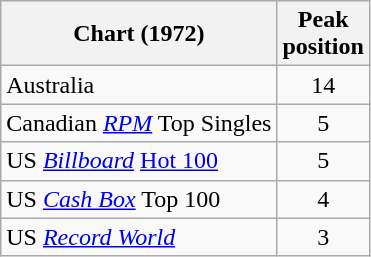<table class="wikitable sortable">
<tr>
<th align="left">Chart (1972)</th>
<th align="left">Peak<br>position</th>
</tr>
<tr>
<td align="left">Australia</td>
<td style="text-align:center;">14</td>
</tr>
<tr>
<td align="left">Canadian <em><a href='#'>RPM</a></em> Top Singles</td>
<td style="text-align:center;">5</td>
</tr>
<tr>
<td align="left">US <em><a href='#'>Billboard</a></em> <a href='#'>Hot 100</a></td>
<td style="text-align:center;">5</td>
</tr>
<tr>
<td align="left">US <em><a href='#'>Cash Box</a></em> Top 100</td>
<td style="text-align:center;">4</td>
</tr>
<tr>
<td align="left">US <em><a href='#'>Record World</a></em></td>
<td style="text-align:center;">3</td>
</tr>
</table>
